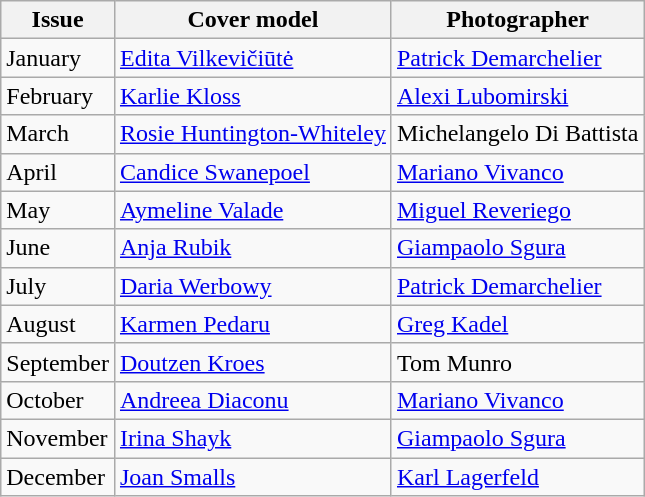<table class="wikitable">
<tr>
<th>Issue</th>
<th>Cover model</th>
<th>Photographer</th>
</tr>
<tr>
<td>January</td>
<td><a href='#'>Edita Vilkevičiūtė</a></td>
<td><a href='#'>Patrick Demarchelier</a></td>
</tr>
<tr>
<td>February</td>
<td><a href='#'>Karlie Kloss</a></td>
<td><a href='#'>Alexi Lubomirski</a></td>
</tr>
<tr>
<td>March</td>
<td><a href='#'>Rosie Huntington-Whiteley</a></td>
<td>Michelangelo Di Battista</td>
</tr>
<tr>
<td>April</td>
<td><a href='#'>Candice Swanepoel</a></td>
<td><a href='#'>Mariano Vivanco</a></td>
</tr>
<tr>
<td>May</td>
<td><a href='#'>Aymeline Valade</a></td>
<td><a href='#'>Miguel Reveriego</a></td>
</tr>
<tr>
<td>June</td>
<td><a href='#'>Anja Rubik</a></td>
<td><a href='#'>Giampaolo Sgura</a></td>
</tr>
<tr>
<td>July</td>
<td><a href='#'>Daria Werbowy</a></td>
<td><a href='#'>Patrick Demarchelier</a></td>
</tr>
<tr>
<td>August</td>
<td><a href='#'>Karmen Pedaru</a></td>
<td><a href='#'>Greg Kadel</a></td>
</tr>
<tr>
<td>September</td>
<td><a href='#'>Doutzen Kroes</a></td>
<td>Tom Munro</td>
</tr>
<tr>
<td>October</td>
<td><a href='#'>Andreea Diaconu</a></td>
<td><a href='#'>Mariano Vivanco</a></td>
</tr>
<tr>
<td>November</td>
<td><a href='#'>Irina Shayk</a></td>
<td><a href='#'>Giampaolo Sgura</a></td>
</tr>
<tr>
<td>December</td>
<td><a href='#'>Joan Smalls</a></td>
<td><a href='#'>Karl Lagerfeld</a></td>
</tr>
</table>
